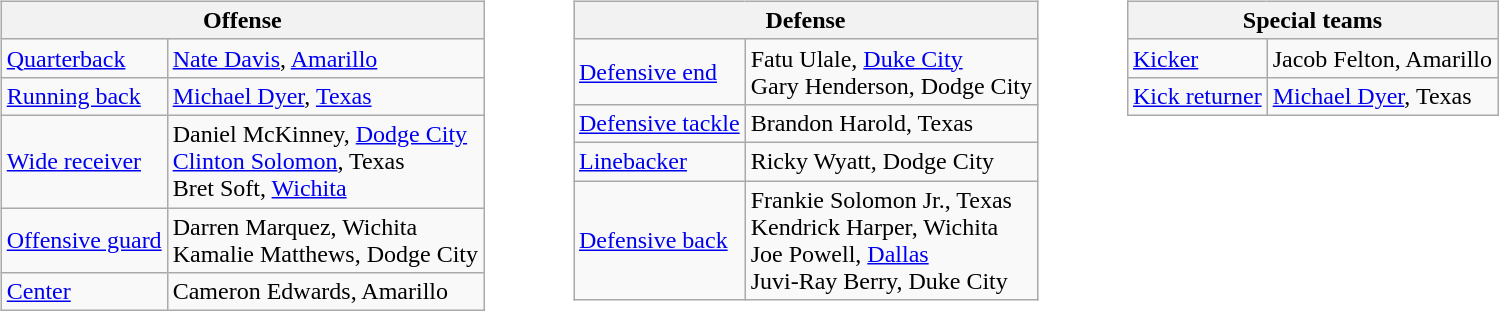<table border=0>
<tr valign="top">
<td><br><table class="wikitable">
<tr>
<th colspan="2">Offense</th>
</tr>
<tr>
<td><a href='#'>Quarterback</a></td>
<td><a href='#'>Nate Davis</a>, <a href='#'>Amarillo</a></td>
</tr>
<tr>
<td><a href='#'>Running back</a></td>
<td><a href='#'>Michael Dyer</a>, <a href='#'>Texas</a></td>
</tr>
<tr>
<td><a href='#'>Wide receiver</a></td>
<td>Daniel McKinney, <a href='#'>Dodge City</a><br><a href='#'>Clinton Solomon</a>, Texas<br>Bret Soft, <a href='#'>Wichita</a></td>
</tr>
<tr>
<td><a href='#'>Offensive guard</a></td>
<td>Darren Marquez, Wichita<br>Kamalie Matthews, Dodge City</td>
</tr>
<tr>
<td><a href='#'>Center</a></td>
<td>Cameron Edwards, Amarillo</td>
</tr>
</table>
</td>
<td style="padding-left:40px;"><br><table class="wikitable">
<tr>
<th colspan="2">Defense</th>
</tr>
<tr>
<td><a href='#'>Defensive end</a></td>
<td>Fatu Ulale, <a href='#'>Duke City</a><br>Gary Henderson, Dodge City</td>
</tr>
<tr>
<td><a href='#'>Defensive tackle</a></td>
<td>Brandon Harold, Texas</td>
</tr>
<tr>
<td><a href='#'>Linebacker</a></td>
<td>Ricky Wyatt, Dodge City</td>
</tr>
<tr>
<td><a href='#'>Defensive back</a></td>
<td>Frankie Solomon Jr., Texas<br>Kendrick Harper, Wichita<br>Joe Powell, <a href='#'>Dallas</a><br>Juvi-Ray Berry, Duke City</td>
</tr>
</table>
</td>
<td style="padding-left:40px;"><br><table class="wikitable">
<tr>
<th colspan="6">Special teams</th>
</tr>
<tr>
<td><a href='#'>Kicker</a></td>
<td>Jacob Felton, Amarillo</td>
</tr>
<tr>
<td><a href='#'>Kick returner</a></td>
<td><a href='#'>Michael Dyer</a>, Texas</td>
</tr>
</table>
</td>
</tr>
</table>
